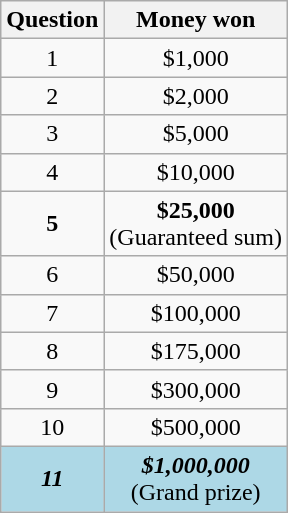<table class="wikitable" style="text-align:center";>
<tr>
<th>Question</th>
<th>Money won</th>
</tr>
<tr>
<td>1</td>
<td>$1,000</td>
</tr>
<tr>
<td>2</td>
<td>$2,000</td>
</tr>
<tr>
<td>3</td>
<td>$5,000</td>
</tr>
<tr>
<td>4</td>
<td>$10,000</td>
</tr>
<tr>
<td><strong>5</strong></td>
<td><strong>$25,000</strong><br>(Guaranteed sum)</td>
</tr>
<tr>
<td>6</td>
<td>$50,000</td>
</tr>
<tr>
<td>7</td>
<td>$100,000</td>
</tr>
<tr>
<td>8</td>
<td>$175,000</td>
</tr>
<tr>
<td>9</td>
<td>$300,000</td>
</tr>
<tr>
<td>10</td>
<td>$500,000</td>
</tr>
<tr>
<td bgcolor="lightblue"><strong><em>11</em></strong></td>
<td bgcolor="lightblue"><strong><em>$1,000,000</em></strong><br>(Grand prize)</td>
</tr>
</table>
